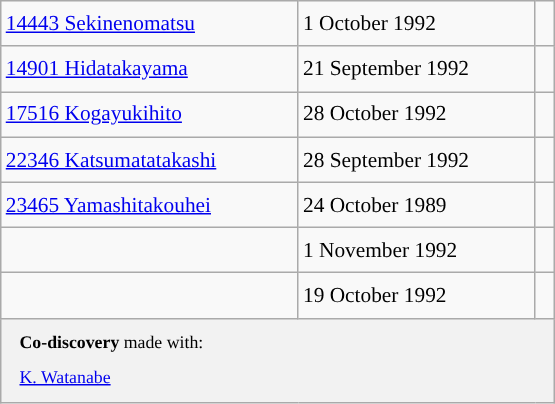<table class="wikitable" style="font-size: 89%; float: left; width: 26em; margin-right: 1em; line-height: 1.65em !important; height: 242px;">
<tr>
<td><a href='#'>14443 Sekinenomatsu</a></td>
<td>1 October 1992</td>
<td> </td>
</tr>
<tr>
<td><a href='#'>14901 Hidatakayama</a></td>
<td>21 September 1992</td>
<td> </td>
</tr>
<tr>
<td><a href='#'>17516 Kogayukihito</a></td>
<td>28 October 1992</td>
<td> </td>
</tr>
<tr>
<td><a href='#'>22346 Katsumatatakashi</a></td>
<td>28 September 1992</td>
<td> </td>
</tr>
<tr>
<td><a href='#'>23465 Yamashitakouhei</a></td>
<td>24 October 1989</td>
<td> </td>
</tr>
<tr>
<td></td>
<td>1 November 1992</td>
<td> </td>
</tr>
<tr>
<td></td>
<td>19 October 1992</td>
<td> </td>
</tr>
<tr>
<th colspan=3 style="font-size: smaller; font-weight: normal; text-align: left; padding: 4px 12px;"><strong>Co-discovery</strong> made with:<br> <a href='#'>K. Watanabe</a></th>
</tr>
</table>
